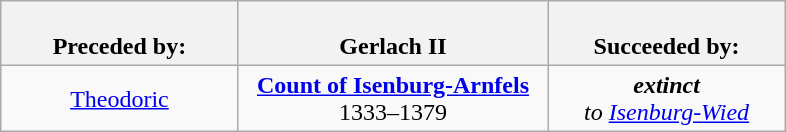<table class="wikitable" style="margin:1em auto;">
<tr align="center">
<th width=150px><br>Preceded by:</th>
<th width=200px><br>Gerlach II</th>
<th width=150px><br>Succeeded by:</th>
</tr>
<tr align="center">
<td><a href='#'>Theodoric</a></td>
<td><strong><a href='#'>Count of Isenburg-Arnfels</a></strong><br>1333–1379</td>
<td><strong><em>extinct</em></strong><br><em>to <a href='#'>Isenburg-Wied</a></em></td>
</tr>
</table>
